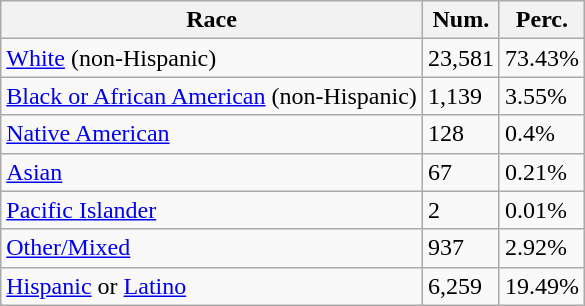<table class="wikitable">
<tr>
<th>Race</th>
<th>Num.</th>
<th>Perc.</th>
</tr>
<tr>
<td><a href='#'>White</a> (non-Hispanic)</td>
<td>23,581</td>
<td>73.43%</td>
</tr>
<tr>
<td><a href='#'>Black or African American</a> (non-Hispanic)</td>
<td>1,139</td>
<td>3.55%</td>
</tr>
<tr>
<td><a href='#'>Native American</a></td>
<td>128</td>
<td>0.4%</td>
</tr>
<tr>
<td><a href='#'>Asian</a></td>
<td>67</td>
<td>0.21%</td>
</tr>
<tr>
<td><a href='#'>Pacific Islander</a></td>
<td>2</td>
<td>0.01%</td>
</tr>
<tr>
<td><a href='#'>Other/Mixed</a></td>
<td>937</td>
<td>2.92%</td>
</tr>
<tr>
<td><a href='#'>Hispanic</a> or <a href='#'>Latino</a></td>
<td>6,259</td>
<td>19.49%</td>
</tr>
</table>
